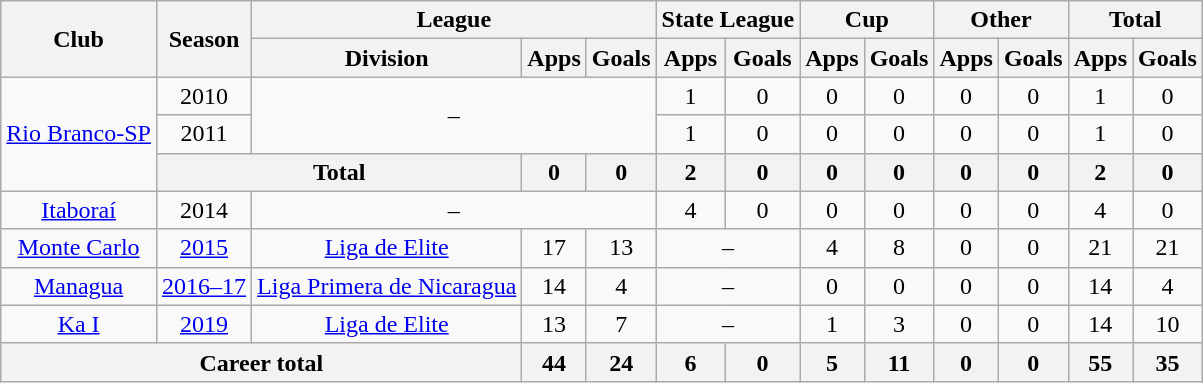<table class="wikitable" style="text-align: center">
<tr>
<th rowspan="2">Club</th>
<th rowspan="2">Season</th>
<th colspan="3">League</th>
<th colspan="2">State League</th>
<th colspan="2">Cup</th>
<th colspan="2">Other</th>
<th colspan="2">Total</th>
</tr>
<tr>
<th>Division</th>
<th>Apps</th>
<th>Goals</th>
<th>Apps</th>
<th>Goals</th>
<th>Apps</th>
<th>Goals</th>
<th>Apps</th>
<th>Goals</th>
<th>Apps</th>
<th>Goals</th>
</tr>
<tr>
<td rowspan="3"><a href='#'>Rio Branco-SP</a></td>
<td>2010</td>
<td colspan="3" rowspan="2">–</td>
<td>1</td>
<td>0</td>
<td>0</td>
<td>0</td>
<td>0</td>
<td>0</td>
<td>1</td>
<td>0</td>
</tr>
<tr>
<td>2011</td>
<td>1</td>
<td>0</td>
<td>0</td>
<td>0</td>
<td>0</td>
<td>0</td>
<td>1</td>
<td>0</td>
</tr>
<tr>
<th colspan="2"><strong>Total</strong></th>
<th>0</th>
<th>0</th>
<th>2</th>
<th>0</th>
<th>0</th>
<th>0</th>
<th>0</th>
<th>0</th>
<th>2</th>
<th>0</th>
</tr>
<tr>
<td><a href='#'>Itaboraí</a></td>
<td>2014</td>
<td colspan="3">–</td>
<td>4</td>
<td>0</td>
<td>0</td>
<td>0</td>
<td>0</td>
<td>0</td>
<td>4</td>
<td>0</td>
</tr>
<tr>
<td><a href='#'>Monte Carlo</a></td>
<td><a href='#'>2015</a></td>
<td><a href='#'>Liga de Elite</a></td>
<td>17</td>
<td>13</td>
<td colspan="2">–</td>
<td>4</td>
<td>8</td>
<td>0</td>
<td>0</td>
<td>21</td>
<td>21</td>
</tr>
<tr>
<td><a href='#'>Managua</a></td>
<td><a href='#'>2016–17</a></td>
<td><a href='#'>Liga Primera de Nicaragua</a></td>
<td>14</td>
<td>4</td>
<td colspan="2">–</td>
<td>0</td>
<td>0</td>
<td>0</td>
<td>0</td>
<td>14</td>
<td>4</td>
</tr>
<tr>
<td><a href='#'>Ka I</a></td>
<td><a href='#'>2019</a></td>
<td><a href='#'>Liga de Elite</a></td>
<td>13</td>
<td>7</td>
<td colspan="2">–</td>
<td>1</td>
<td>3</td>
<td>0</td>
<td>0</td>
<td>14</td>
<td>10</td>
</tr>
<tr>
<th colspan="3"><strong>Career total</strong></th>
<th>44</th>
<th>24</th>
<th>6</th>
<th>0</th>
<th>5</th>
<th>11</th>
<th>0</th>
<th>0</th>
<th>55</th>
<th>35</th>
</tr>
</table>
